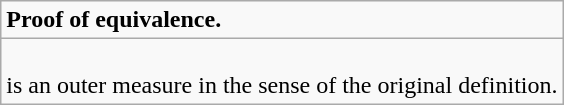<table role="presentation" class="wikitable mw-collapsible mw-collapsed">
<tr>
<td><strong>Proof of equivalence.</strong></td>
</tr>
<tr>
<td><br> is an outer measure in the sense of the original definition.</td>
</tr>
</table>
